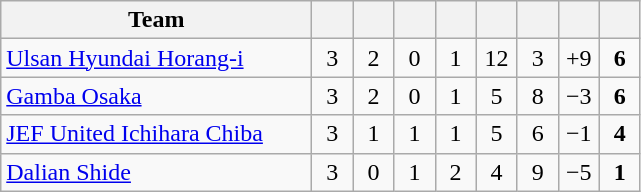<table class="wikitable" style="text-align: center;">
<tr>
<th width=200>Team</th>
<th width=20></th>
<th width=20></th>
<th width=20></th>
<th width=20></th>
<th width=20></th>
<th width=20></th>
<th width=20></th>
<th width=20></th>
</tr>
<tr>
<td align=left> <a href='#'>Ulsan Hyundai Horang-i</a></td>
<td>3</td>
<td>2</td>
<td>0</td>
<td>1</td>
<td>12</td>
<td>3</td>
<td>+9</td>
<td><strong>6</strong></td>
</tr>
<tr>
<td align=left> <a href='#'>Gamba Osaka</a></td>
<td>3</td>
<td>2</td>
<td>0</td>
<td>1</td>
<td>5</td>
<td>8</td>
<td>−3</td>
<td><strong>6</strong></td>
</tr>
<tr>
<td align=left> <a href='#'>JEF United Ichihara Chiba</a></td>
<td>3</td>
<td>1</td>
<td>1</td>
<td>1</td>
<td>5</td>
<td>6</td>
<td>−1</td>
<td><strong>4</strong></td>
</tr>
<tr>
<td align=left> <a href='#'>Dalian Shide</a></td>
<td>3</td>
<td>0</td>
<td>1</td>
<td>2</td>
<td>4</td>
<td>9</td>
<td>−5</td>
<td><strong>1</strong></td>
</tr>
</table>
